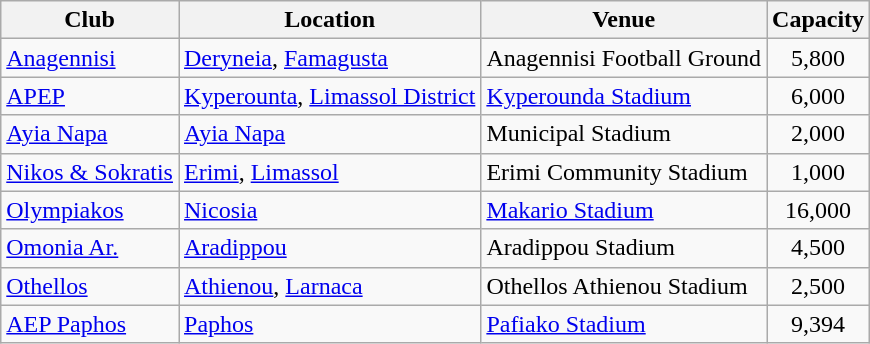<table class="wikitable sortable">
<tr>
<th>Club</th>
<th>Location</th>
<th>Venue</th>
<th>Capacity</th>
</tr>
<tr>
<td><a href='#'>Anagennisi</a></td>
<td><a href='#'>Deryneia</a>, <a href='#'>Famagusta</a></td>
<td>Anagennisi Football Ground</td>
<td align="center">5,800</td>
</tr>
<tr>
<td><a href='#'>APEP</a></td>
<td><a href='#'>Kyperounta</a>, <a href='#'>Limassol District</a></td>
<td><a href='#'>Kyperounda Stadium</a></td>
<td align="center">6,000</td>
</tr>
<tr>
<td><a href='#'>Ayia Napa</a></td>
<td><a href='#'>Ayia Napa</a></td>
<td>Municipal Stadium</td>
<td align="center">2,000</td>
</tr>
<tr>
<td><a href='#'>Nikos & Sokratis</a></td>
<td><a href='#'>Erimi</a>, <a href='#'>Limassol</a></td>
<td>Erimi Community Stadium</td>
<td align="center">1,000</td>
</tr>
<tr>
<td><a href='#'>Olympiakos</a></td>
<td><a href='#'>Nicosia</a></td>
<td><a href='#'>Makario Stadium</a></td>
<td align="center">16,000</td>
</tr>
<tr>
<td><a href='#'>Omonia Ar.</a></td>
<td><a href='#'>Aradippou</a></td>
<td>Aradippou Stadium</td>
<td align="center">4,500</td>
</tr>
<tr>
<td><a href='#'>Othellos</a></td>
<td><a href='#'>Athienou</a>, <a href='#'>Larnaca</a></td>
<td>Othellos Athienou Stadium</td>
<td align="center">2,500</td>
</tr>
<tr>
<td><a href='#'>AEP Paphos</a></td>
<td><a href='#'>Paphos</a></td>
<td><a href='#'>Pafiako Stadium</a></td>
<td align="center">9,394</td>
</tr>
</table>
